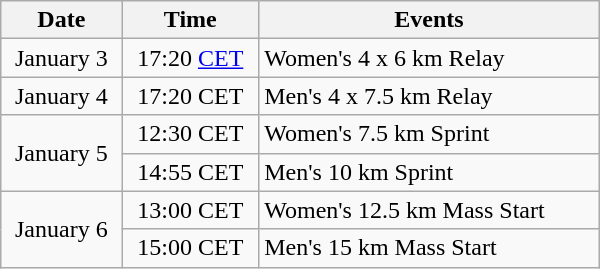<table class="wikitable" style="text-align: center" width="400">
<tr>
<th>Date</th>
<th>Time</th>
<th>Events</th>
</tr>
<tr>
<td>January 3</td>
<td>17:20 <a href='#'>CET</a></td>
<td style="text-align: left">Women's 4 x 6 km Relay</td>
</tr>
<tr>
<td>January 4</td>
<td>17:20 CET</td>
<td style="text-align: left">Men's 4 x 7.5 km Relay</td>
</tr>
<tr>
<td rowspan=2>January 5</td>
<td>12:30 CET</td>
<td style="text-align: left">Women's 7.5 km Sprint</td>
</tr>
<tr>
<td>14:55 CET</td>
<td style="text-align: left">Men's 10 km Sprint</td>
</tr>
<tr>
<td rowspan=2>January 6</td>
<td>13:00 CET</td>
<td style="text-align: left">Women's 12.5 km Mass Start</td>
</tr>
<tr>
<td>15:00 CET</td>
<td style="text-align: left">Men's 15 km Mass Start</td>
</tr>
</table>
